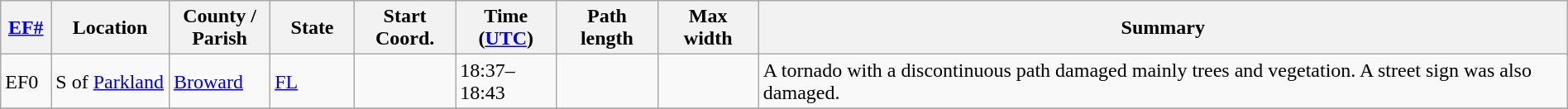<table class="wikitable sortable" style="width:100%;">
<tr>
<th scope="col"  style="width:3%; text-align:center;"><a href='#'>EF#</a></th>
<th scope="col"  style="width:7%; text-align:center;" class="unsortable">Location</th>
<th scope="col"  style="width:6%; text-align:center;" class="unsortable">County / Parish</th>
<th scope="col"  style="width:5%; text-align:center;">State</th>
<th scope="col"  style="width:6%; text-align:center;">Start Coord.</th>
<th scope="col"  style="width:6%; text-align:center;">Time (<a href='#'>UTC</a>)</th>
<th scope="col"  style="width:6%; text-align:center;">Path length</th>
<th scope="col"  style="width:6%; text-align:center;">Max width</th>
<th scope="col" class="unsortable" style="width:48%; text-align:center;">Summary</th>
</tr>
<tr>
<td bgcolor=>EF0</td>
<td>S of <a href='#'>Parkland</a></td>
<td><a href='#'>Broward</a></td>
<td><a href='#'>FL</a></td>
<td></td>
<td>18:37–18:43</td>
<td></td>
<td></td>
<td>A tornado with a discontinuous path damaged mainly trees and vegetation. A street sign was also damaged.</td>
</tr>
<tr>
</tr>
</table>
